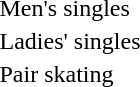<table>
<tr>
<td>Men's singles<br></td>
<td></td>
<td></td>
<td></td>
</tr>
<tr>
<td>Ladies' singles<br></td>
<td></td>
<td></td>
<td></td>
</tr>
<tr valign="top">
<td>Pair skating<br></td>
<td></td>
<td></td>
<td></td>
</tr>
</table>
